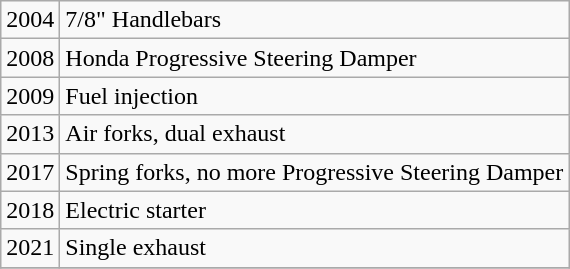<table class="wikitable">
<tr>
<td>2004</td>
<td>7/8" Handlebars</td>
</tr>
<tr>
<td>2008</td>
<td>Honda Progressive Steering Damper</td>
</tr>
<tr>
<td>2009</td>
<td>Fuel injection</td>
</tr>
<tr>
<td>2013</td>
<td>Air forks, dual exhaust</td>
</tr>
<tr>
<td>2017</td>
<td>Spring forks, no more Progressive Steering Damper</td>
</tr>
<tr>
<td>2018</td>
<td>Electric starter</td>
</tr>
<tr>
<td>2021</td>
<td>Single exhaust</td>
</tr>
<tr>
</tr>
</table>
